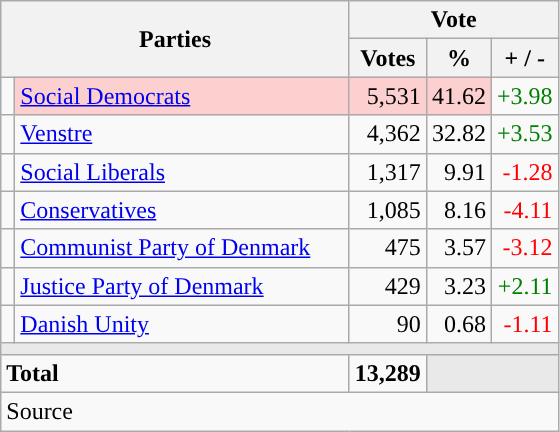<table class="wikitable" style="text-align:right;">
<tr>
<th style="text-align:centre;" rowspan="2" colspan="2" width="225">Parties</th>
<th colspan="3">Vote</th>
</tr>
<tr>
<th width="15">Votes</th>
<th width="15">%</th>
<th width="15">+ / -</th>
</tr>
<tr>
<td width="2" style="color:inherit;background:"></td>
<td bgcolor=#fbd0ce  align="left"><a href='#'>Social Democrats</a></td>
<td bgcolor=#fbd0ce>5,531</td>
<td bgcolor=#fbd0ce>41.62</td>
<td style=color:green;>+3.98</td>
</tr>
<tr>
<td width="2" style="color:inherit;background:"></td>
<td align="left"><a href='#'>Venstre</a></td>
<td>4,362</td>
<td>32.82</td>
<td style=color:green;>+3.53</td>
</tr>
<tr>
<td width="2" style="color:inherit;background:"></td>
<td align="left"><a href='#'>Social Liberals</a></td>
<td>1,317</td>
<td>9.91</td>
<td style=color:red;>-1.28</td>
</tr>
<tr>
<td width="2" style="color:inherit;background:"></td>
<td align="left"><a href='#'>Conservatives</a></td>
<td>1,085</td>
<td>8.16</td>
<td style=color:red;>-4.11</td>
</tr>
<tr>
<td width="2" style="color:inherit;background:"></td>
<td align="left"><a href='#'>Communist Party of Denmark</a></td>
<td>475</td>
<td>3.57</td>
<td style=color:red;>-3.12</td>
</tr>
<tr>
<td width="2" style="color:inherit;background:"></td>
<td align="left"><a href='#'>Justice Party of Denmark</a></td>
<td>429</td>
<td>3.23</td>
<td style=color:green;>+2.11</td>
</tr>
<tr>
<td width="2" style="color:inherit;background:"></td>
<td align="left"><a href='#'>Danish Unity</a></td>
<td>90</td>
<td>0.68</td>
<td style=color:red;>-1.11</td>
</tr>
<tr>
<td colspan="7" bgcolor="#E9E9E9"></td>
</tr>
<tr>
<td align="left" colspan="2"><strong>Total</strong></td>
<td><strong>13,289</strong></td>
<td bgcolor="#E9E9E9" colspan="2"></td>
</tr>
<tr>
<td align="left" colspan="6">Source</td>
</tr>
</table>
